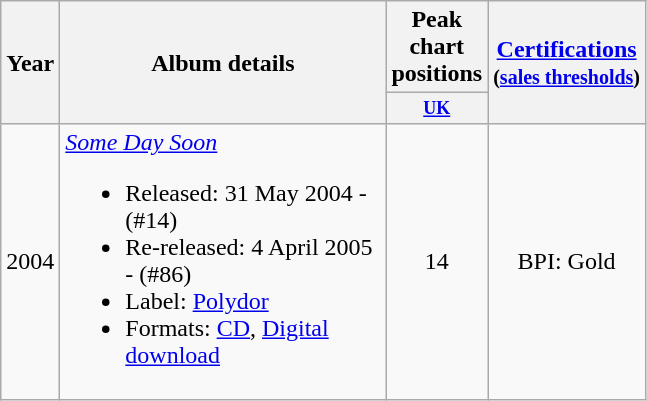<table class="wikitable" style=text-align:center;>
<tr>
<th rowspan="2" width="3">Year</th>
<th width="210" rowspan="2">Album details</th>
<th colspan="1">Peak chart positions</th>
<th rowspan="2"><a href='#'>Certifications</a><br><small>(<a href='#'>sales thresholds</a>)</small></th>
</tr>
<tr>
<th style="width:2em;font-size:75%"><a href='#'>UK</a><br></th>
</tr>
<tr>
<td>2004</td>
<td align="left"><em><a href='#'>Some Day Soon</a></em><br><ul><li>Released: 31 May 2004 - (#14)</li><li>Re-released: 4 April 2005 - (#86)</li><li>Label: <a href='#'>Polydor</a></li><li>Formats: <a href='#'>CD</a>, <a href='#'>Digital download</a></li></ul></td>
<td>14</td>
<td>BPI: Gold</td>
</tr>
</table>
